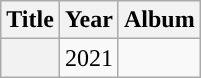<table class="wikitable plainrowheaders" style="text-align:center;">
<tr>
<th scope="col">Title</th>
<th scope="col">Year</th>
<th scope="col">Album</th>
</tr>
<tr>
<th scope="row"></th>
<td>2021</td>
<td></td>
</tr>
</table>
